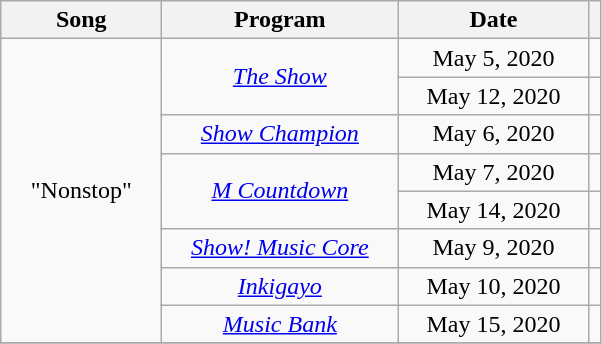<table class="wikitable sortable" style="text-align:center">
<tr>
<th width="100">Song</th>
<th width="150">Program</th>
<th width="120">Date</th>
<th class="unsortable"></th>
</tr>
<tr>
<td rowspan="8">"Nonstop"</td>
<td rowspan="2"><em><a href='#'>The Show</a></em></td>
<td>May 5, 2020</td>
<td></td>
</tr>
<tr>
<td>May 12, 2020</td>
<td></td>
</tr>
<tr>
<td><em><a href='#'>Show Champion</a></em></td>
<td>May 6, 2020</td>
<td></td>
</tr>
<tr>
<td rowspan="2"><em><a href='#'>M Countdown</a></em></td>
<td>May 7, 2020</td>
<td></td>
</tr>
<tr>
<td>May 14, 2020</td>
<td></td>
</tr>
<tr>
<td><em><a href='#'>Show! Music Core</a></em></td>
<td>May 9, 2020</td>
<td></td>
</tr>
<tr>
<td><em><a href='#'>Inkigayo</a></em></td>
<td>May 10, 2020</td>
<td></td>
</tr>
<tr>
<td><em><a href='#'>Music Bank</a></em></td>
<td>May 15, 2020</td>
<td></td>
</tr>
<tr>
</tr>
</table>
